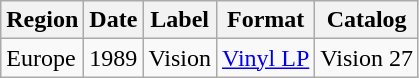<table class="wikitable">
<tr>
<th>Region</th>
<th>Date</th>
<th>Label</th>
<th>Format</th>
<th>Catalog</th>
</tr>
<tr>
<td>Europe</td>
<td>1989</td>
<td>Vision</td>
<td><a href='#'>Vinyl LP</a></td>
<td>Vision 27</td>
</tr>
</table>
